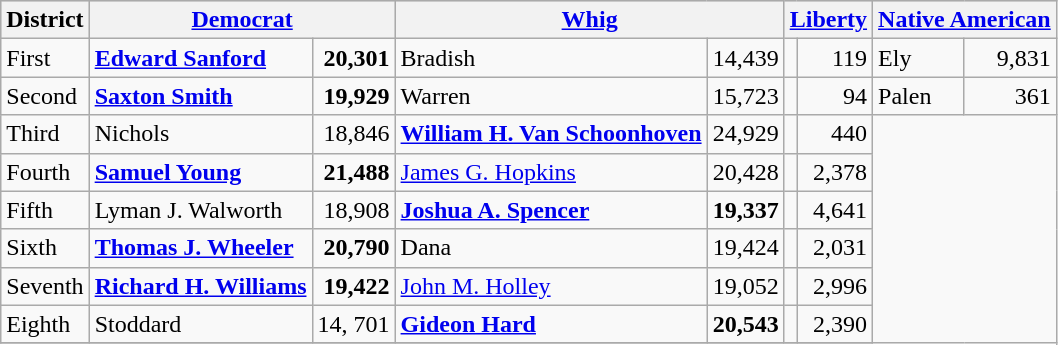<table class=wikitable>
<tr bgcolor=lightgrey>
<th>District</th>
<th colspan="2" ><a href='#'>Democrat</a></th>
<th colspan="2" ><a href='#'>Whig</a></th>
<th colspan="2" ><a href='#'>Liberty</a></th>
<th colspan="2" ><a href='#'>Native American</a></th>
</tr>
<tr>
<td>First</td>
<td><strong><a href='#'>Edward Sanford</a></strong></td>
<td align="right"><strong>20,301</strong></td>
<td>Bradish</td>
<td align="right">14,439</td>
<td></td>
<td align="right">119</td>
<td>Ely</td>
<td align="right">9,831</td>
</tr>
<tr>
<td>Second</td>
<td><strong><a href='#'>Saxton Smith</a></strong></td>
<td align="right"><strong>19,929</strong></td>
<td>Warren</td>
<td align="right">15,723</td>
<td></td>
<td align="right">94</td>
<td>Palen</td>
<td align="right">361</td>
</tr>
<tr>
<td>Third</td>
<td>Nichols</td>
<td align="right">18,846</td>
<td><strong><a href='#'>William H. Van Schoonhoven</a></strong></td>
<td align="right">24,929</td>
<td></td>
<td align="right">440</td>
</tr>
<tr>
<td>Fourth</td>
<td><strong><a href='#'>Samuel Young</a></strong></td>
<td align="right"><strong>21,488</strong></td>
<td><a href='#'>James G. Hopkins</a></td>
<td align="right">20,428</td>
<td></td>
<td align="right">2,378</td>
</tr>
<tr>
<td>Fifth</td>
<td>Lyman J. Walworth</td>
<td align="right">18,908</td>
<td><strong><a href='#'>Joshua A. Spencer</a></strong></td>
<td align="right"><strong>19,337</strong></td>
<td></td>
<td align="right">4,641</td>
</tr>
<tr>
<td>Sixth</td>
<td><strong><a href='#'>Thomas J. Wheeler</a></strong></td>
<td align="right"><strong>20,790</strong></td>
<td>Dana</td>
<td align="right">19,424</td>
<td></td>
<td align="right">2,031</td>
</tr>
<tr>
<td>Seventh</td>
<td><strong><a href='#'>Richard H. Williams</a></strong></td>
<td align="right"><strong>19,422</strong></td>
<td><a href='#'>John M. Holley</a></td>
<td align="right">19,052</td>
<td></td>
<td align="right">2,996</td>
</tr>
<tr>
<td>Eighth</td>
<td>Stoddard</td>
<td align="right">14, 701</td>
<td><strong><a href='#'>Gideon Hard</a></strong></td>
<td align="right"><strong>20,543</strong></td>
<td></td>
<td align="right">2,390</td>
</tr>
<tr>
</tr>
</table>
